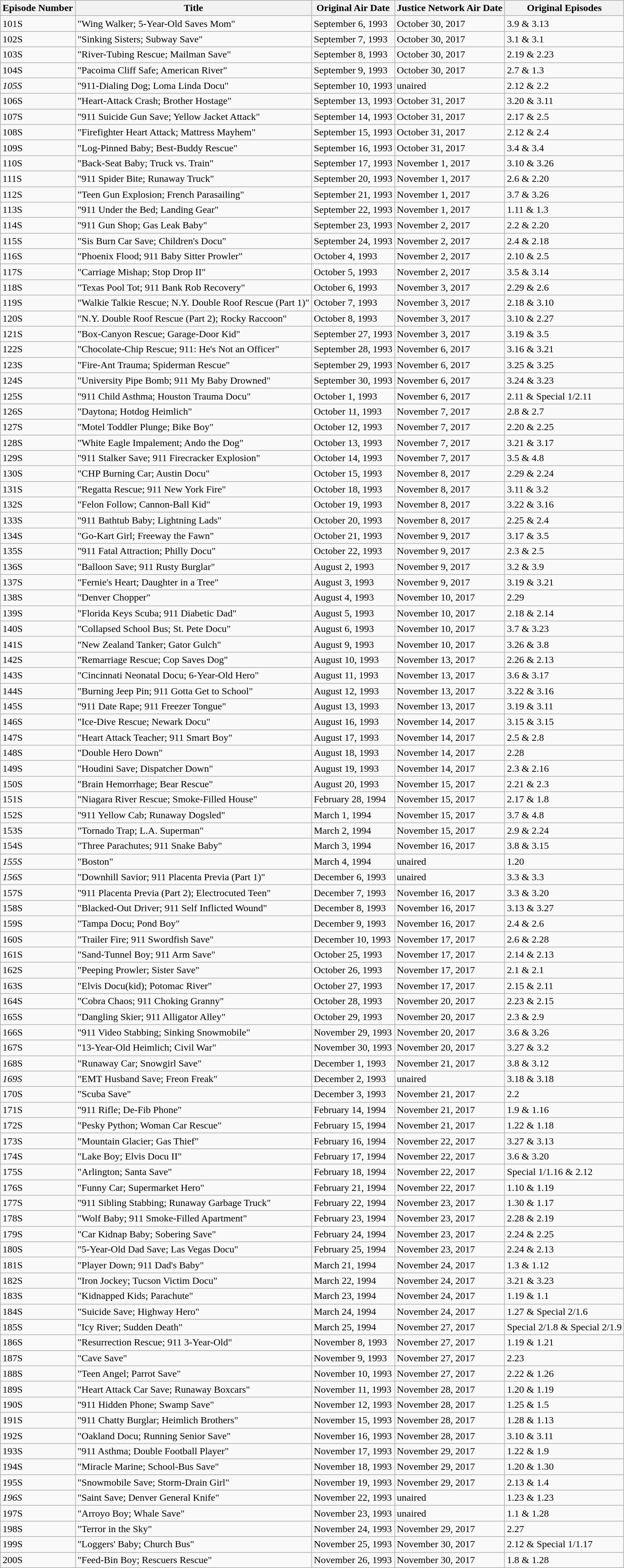<table class="wikitable sortable">
<tr>
<th>Episode Number</th>
<th class="unsortable">Title</th>
<th>Original Air Date</th>
<th data-sort-type=date>Justice Network Air Date</th>
<th class="unsortable">Original Episodes</th>
</tr>
<tr>
<td>101S</td>
<td>"Wing Walker; 5-Year-Old Saves Mom"</td>
<td>September 6, 1993</td>
<td>October 30, 2017</td>
<td>3.9 & 3.13</td>
</tr>
<tr>
<td>102S</td>
<td>"Sinking Sisters; Subway Save"</td>
<td>September 7, 1993</td>
<td>October 30, 2017</td>
<td>3.1 & 3.1</td>
</tr>
<tr>
<td>103S</td>
<td>"River-Tubing Rescue; Mailman Save"</td>
<td>September 8, 1993</td>
<td>October 30, 2017</td>
<td>2.19 & 2.23</td>
</tr>
<tr>
<td>104S</td>
<td>"Pacoima Cliff Safe; American River"</td>
<td>September 9, 1993</td>
<td>October 30, 2017</td>
<td>2.7 & 1.3</td>
</tr>
<tr>
<td><em>105S</em></td>
<td>"911-Dialing Dog; Loma Linda Docu"</td>
<td>September 10, 1993</td>
<td>unaired</td>
<td>2.12 & 2.2</td>
</tr>
<tr>
<td>106S</td>
<td>"Heart-Attack Crash; Brother Hostage"</td>
<td>September 13, 1993</td>
<td>October 31, 2017</td>
<td>3.20 & 3.11</td>
</tr>
<tr>
<td>107S</td>
<td>"911 Suicide Gun Save; Yellow Jacket Attack"</td>
<td>September 14, 1993</td>
<td>October 31, 2017</td>
<td>2.17 & 2.5</td>
</tr>
<tr>
<td>108S</td>
<td>"Firefighter Heart Attack; Mattress Mayhem"</td>
<td>September 15, 1993</td>
<td>October 31, 2017</td>
<td>2.12 & 2.4</td>
</tr>
<tr>
<td>109S</td>
<td>"Log-Pinned Baby; Best-Buddy Rescue"</td>
<td>September 16, 1993</td>
<td>October 31, 2017</td>
<td>3.4 & 3.4</td>
</tr>
<tr>
<td>110S</td>
<td>"Back-Seat Baby; Truck vs. Train"</td>
<td>September 17, 1993</td>
<td>November 1, 2017</td>
<td>3.10 & 3.26</td>
</tr>
<tr>
<td>111S</td>
<td>"911 Spider Bite; Runaway Truck"</td>
<td>September 20, 1993</td>
<td>November 1, 2017</td>
<td>2.6 & 2.20</td>
</tr>
<tr>
<td>112S</td>
<td>"Teen Gun Explosion; French Parasailing"</td>
<td>September 21, 1993</td>
<td>November 1, 2017</td>
<td>3.7 & 3.26</td>
</tr>
<tr>
<td>113S</td>
<td>"911 Under the Bed; Landing Gear"</td>
<td>September 22, 1993</td>
<td>November 1, 2017</td>
<td>1.11 & 1.3</td>
</tr>
<tr>
<td>114S</td>
<td>"911 Gun Shop; Gas Leak Baby"</td>
<td>September 23, 1993</td>
<td>November 2, 2017</td>
<td>2.2 & 2.20</td>
</tr>
<tr>
<td>115S</td>
<td>"Sis Burn Car Save; Children's Docu"</td>
<td>September 24, 1993</td>
<td>November 2, 2017</td>
<td>2.4 & 2.18</td>
</tr>
<tr>
<td>116S</td>
<td>"Phoenix Flood; 911 Baby Sitter Prowler"</td>
<td>October 4, 1993</td>
<td>November 2, 2017</td>
<td>2.10 & 2.5</td>
</tr>
<tr>
<td>117S</td>
<td>"Carriage Mishap; Stop Drop II"</td>
<td>October 5, 1993</td>
<td>November 2, 2017</td>
<td>3.5 & 3.14</td>
</tr>
<tr>
<td>118S</td>
<td>"Texas Pool Tot; 911 Bank Rob Recovery"</td>
<td>October 6, 1993</td>
<td>November 3, 2017</td>
<td>2.29 & 2.6</td>
</tr>
<tr>
<td>119S</td>
<td>"Walkie Talkie Rescue; N.Y. Double Roof Rescue (Part 1)"</td>
<td>October 7, 1993</td>
<td>November 3, 2017</td>
<td>2.18 & 3.10</td>
</tr>
<tr>
<td>120S</td>
<td>"N.Y. Double Roof Rescue (Part 2); Rocky Raccoon"</td>
<td>October 8, 1993</td>
<td>November 3, 2017</td>
<td>3.10 & 2.27</td>
</tr>
<tr>
<td>121S</td>
<td>"Box-Canyon Rescue; Garage-Door Kid"</td>
<td>September 27, 1993</td>
<td>November 3, 2017</td>
<td>3.19 & 3.5</td>
</tr>
<tr>
<td>122S</td>
<td>"Chocolate-Chip Rescue; 911: He's Not an Officer"</td>
<td>September 28, 1993</td>
<td>November 6, 2017</td>
<td>3.16 & 3.21</td>
</tr>
<tr>
<td>123S</td>
<td>"Fire-Ant Trauma; Spiderman Rescue"</td>
<td>September 29, 1993</td>
<td>November 6, 2017</td>
<td>3.25 & 3.25</td>
</tr>
<tr>
<td>124S</td>
<td>"University Pipe Bomb; 911 My Baby Drowned"</td>
<td>September 30, 1993</td>
<td>November 6, 2017</td>
<td>3.24 & 3.23</td>
</tr>
<tr>
<td>125S</td>
<td>"911 Child Asthma; Houston Trauma Docu"</td>
<td>October 1, 1993</td>
<td>November 6, 2017</td>
<td>2.11 & Special 1/2.11</td>
</tr>
<tr>
<td>126S</td>
<td>"Daytona; Hotdog Heimlich"</td>
<td>October 11, 1993</td>
<td>November 7, 2017</td>
<td>2.8 & 2.7</td>
</tr>
<tr>
<td>127S</td>
<td>"Motel Toddler Plunge; Bike Boy"</td>
<td>October 12, 1993</td>
<td>November 7, 2017</td>
<td>2.20 & 2.25</td>
</tr>
<tr>
<td>128S</td>
<td>"White Eagle Impalement; Ando the Dog"</td>
<td>October 13, 1993</td>
<td>November 7, 2017</td>
<td>3.21 & 3.17</td>
</tr>
<tr>
<td>129S</td>
<td>"911 Stalker Save; 911 Firecracker Explosion"</td>
<td>October 14, 1993</td>
<td>November 7, 2017</td>
<td>3.5 & 4.8</td>
</tr>
<tr>
<td>130S</td>
<td>"CHP Burning Car; Austin Docu"</td>
<td>October 15, 1993</td>
<td>November 8, 2017</td>
<td>2.29 & 2.24</td>
</tr>
<tr>
<td>131S</td>
<td>"Regatta Rescue; 911 New York Fire"</td>
<td>October 18, 1993</td>
<td>November 8, 2017</td>
<td>3.11 & 3.2</td>
</tr>
<tr>
<td>132S</td>
<td>"Felon Follow; Cannon-Ball Kid"</td>
<td>October 19, 1993</td>
<td>November 8, 2017</td>
<td>3.22 & 3.16</td>
</tr>
<tr>
<td>133S</td>
<td>"911 Bathtub Baby; Lightning Lads"</td>
<td>October 20, 1993</td>
<td>November 8, 2017</td>
<td>2.25 & 2.4</td>
</tr>
<tr>
<td>134S</td>
<td>"Go-Kart Girl; Freeway the Fawn"</td>
<td>October 21, 1993</td>
<td>November 9, 2017</td>
<td>3.17 & 3.5</td>
</tr>
<tr>
<td>135S</td>
<td>"911 Fatal Attraction; Philly Docu"</td>
<td>October 22, 1993</td>
<td>November 9, 2017</td>
<td>2.3 & 2.5</td>
</tr>
<tr>
<td>136S</td>
<td>"Balloon Save; 911 Rusty Burglar"</td>
<td>August 2, 1993</td>
<td>November 9, 2017</td>
<td>3.2 & 3.9</td>
</tr>
<tr>
<td>137S</td>
<td>"Fernie's Heart; Daughter in a Tree"</td>
<td>August 3, 1993</td>
<td>November 9, 2017</td>
<td>3.19 & 3.21</td>
</tr>
<tr>
<td>138S</td>
<td>"Denver Chopper"</td>
<td>August 4, 1993</td>
<td>November 10, 2017</td>
<td>2.29</td>
</tr>
<tr>
<td>139S</td>
<td>"Florida Keys Scuba; 911 Diabetic Dad"</td>
<td>August 5, 1993</td>
<td>November 10, 2017</td>
<td>2.18 & 2.14</td>
</tr>
<tr>
<td>140S</td>
<td>"Collapsed School Bus; St. Pete Docu"</td>
<td>August 6, 1993</td>
<td>November 10, 2017</td>
<td>3.7 & 3.23</td>
</tr>
<tr>
<td>141S</td>
<td>"New Zealand Tanker; Gator Gulch"</td>
<td>August 9, 1993</td>
<td>November 10, 2017</td>
<td>3.26 & 3.8</td>
</tr>
<tr>
<td>142S</td>
<td>"Remarriage Rescue; Cop Saves Dog"</td>
<td>August 10, 1993</td>
<td>November 13, 2017</td>
<td>2.26 & 2.13</td>
</tr>
<tr>
<td>143S</td>
<td>"Cincinnati Neonatal Docu; 6-Year-Old Hero"</td>
<td>August 11, 1993</td>
<td>November 13, 2017</td>
<td>3.6 & 3.17</td>
</tr>
<tr>
<td>144S</td>
<td>"Burning Jeep Pin; 911 Gotta Get to School"</td>
<td>August 12, 1993</td>
<td>November 13, 2017</td>
<td>3.22 & 3.16</td>
</tr>
<tr>
<td>145S</td>
<td>"911 Date Rape; 911 Freezer Tongue"</td>
<td>August 13, 1993</td>
<td>November 13, 2017</td>
<td>3.19 & 3.11</td>
</tr>
<tr>
<td>146S</td>
<td>"Ice-Dive Rescue; Newark Docu"</td>
<td>August 16, 1993</td>
<td>November 14, 2017</td>
<td>3.15 & 3.15</td>
</tr>
<tr>
<td>147S</td>
<td>"Heart Attack Teacher; 911 Smart Boy"</td>
<td>August 17, 1993</td>
<td>November 14, 2017</td>
<td>2.5 & 2.8</td>
</tr>
<tr>
<td>148S</td>
<td>"Double Hero Down"</td>
<td>August 18, 1993</td>
<td>November 14, 2017</td>
<td>2.28</td>
</tr>
<tr>
<td>149S</td>
<td>"Houdini Save; Dispatcher Down"</td>
<td>August 19, 1993</td>
<td>November 14, 2017</td>
<td>2.3 & 2.16</td>
</tr>
<tr>
<td>150S</td>
<td>"Brain Hemorrhage; Bear Rescue"</td>
<td>August 20, 1993</td>
<td>November 15, 2017</td>
<td>2.21 & 2.3</td>
</tr>
<tr>
<td>151S</td>
<td>"Niagara River Rescue; Smoke-Filled House"</td>
<td>February 28, 1994</td>
<td>November 15, 2017</td>
<td>2.17 & 1.8</td>
</tr>
<tr>
<td>152S</td>
<td>"911 Yellow Cab; Runaway Dogsled"</td>
<td>March 1, 1994</td>
<td>November 15, 2017</td>
<td>3.7 & 4.8</td>
</tr>
<tr>
<td>153S</td>
<td>"Tornado Trap; L.A. Superman"</td>
<td>March 2, 1994</td>
<td>November 15, 2017</td>
<td>2.9 & 2.24</td>
</tr>
<tr>
<td>154S</td>
<td>"Three Parachutes; 911 Snake Baby"</td>
<td>March 3, 1994</td>
<td>November 16, 2017</td>
<td>3.8 & 3.15</td>
</tr>
<tr>
<td><em>155S</em></td>
<td>"Boston"</td>
<td>March 4, 1994</td>
<td>unaired</td>
<td>1.20</td>
</tr>
<tr>
<td><em>156S</em></td>
<td>"Downhill Savior; 911 Placenta Previa (Part 1)"</td>
<td>December 6, 1993</td>
<td>unaired</td>
<td>3.3 & 3.3</td>
</tr>
<tr>
<td>157S</td>
<td>"911 Placenta Previa (Part 2); Electrocuted Teen"</td>
<td>December 7, 1993</td>
<td>November 16, 2017</td>
<td>3.3 & 3.20</td>
</tr>
<tr>
<td>158S</td>
<td>"Blacked-Out Driver; 911 Self Inflicted Wound"</td>
<td>December 8, 1993</td>
<td>November 16, 2017</td>
<td>3.13 & 3.27</td>
</tr>
<tr>
<td>159S</td>
<td>"Tampa Docu; Pond Boy"</td>
<td>December 9, 1993</td>
<td>November 16, 2017</td>
<td>2.4 & 2.6</td>
</tr>
<tr>
<td>160S</td>
<td>"Trailer Fire; 911 Swordfish Save"</td>
<td>December 10, 1993</td>
<td>November 17, 2017</td>
<td>2.6 & 2.28</td>
</tr>
<tr>
<td>161S</td>
<td>"Sand-Tunnel Boy; 911 Arm Save"</td>
<td>October 25, 1993</td>
<td>November 17, 2017</td>
<td>2.14 & 2.13</td>
</tr>
<tr>
<td>162S</td>
<td>"Peeping Prowler; Sister Save"</td>
<td>October 26, 1993</td>
<td>November 17, 2017</td>
<td>2.1 & 2.1</td>
</tr>
<tr>
<td>163S</td>
<td>"Elvis Docu(kid); Potomac River"</td>
<td>October 27, 1993</td>
<td>November 17, 2017</td>
<td>2.15 & 2.11</td>
</tr>
<tr>
<td>164S</td>
<td>"Cobra Chaos; 911 Choking Granny"</td>
<td>October 28, 1993</td>
<td>November 20, 2017</td>
<td>2.23 & 2.15</td>
</tr>
<tr>
<td>165S</td>
<td>"Dangling Skier; 911 Alligator Alley"</td>
<td>October 29, 1993</td>
<td>November 20, 2017</td>
<td>2.3 & 2.9</td>
</tr>
<tr>
<td>166S</td>
<td>"911 Video Stabbing; Sinking Snowmobile"</td>
<td>November 29, 1993</td>
<td>November 20, 2017</td>
<td>3.6 & 3.26</td>
</tr>
<tr>
<td>167S</td>
<td>"13-Year-Old Heimlich; Civil War"</td>
<td>November 30, 1993</td>
<td>November 20, 2017</td>
<td>3.27 & 3.2</td>
</tr>
<tr>
<td>168S</td>
<td>"Runaway Car; Snowgirl Save"</td>
<td>December 1, 1993</td>
<td>November 21, 2017</td>
<td>3.8 & 3.12</td>
</tr>
<tr>
<td><em>169S</em></td>
<td>"EMT Husband Save; Freon Freak"</td>
<td>December 2, 1993</td>
<td>unaired</td>
<td>3.18 & 3.18</td>
</tr>
<tr>
<td>170S</td>
<td>"Scuba Save"</td>
<td>December 3, 1993</td>
<td>November 21, 2017</td>
<td>2.2</td>
</tr>
<tr>
<td>171S</td>
<td>"911 Rifle; De-Fib Phone"</td>
<td>February 14, 1994</td>
<td>November 21, 2017</td>
<td>1.9 & 1.16</td>
</tr>
<tr>
<td>172S</td>
<td>"Pesky Python; Woman Car Rescue"</td>
<td>February 15, 1994</td>
<td>November 21, 2017</td>
<td>1.22 & 1.18</td>
</tr>
<tr>
<td>173S</td>
<td>"Mountain Glacier; Gas Thief"</td>
<td>February 16, 1994</td>
<td>November 22, 2017</td>
<td>3.27 & 3.13</td>
</tr>
<tr>
<td>174S</td>
<td>"Lake Boy; Elvis Docu II"</td>
<td>February 17, 1994</td>
<td>November 22, 2017</td>
<td>3.6 & 3.20</td>
</tr>
<tr>
<td>175S</td>
<td>"Arlington; Santa Save"</td>
<td>February 18, 1994</td>
<td>November 22, 2017</td>
<td>Special 1/1.16 & 2.12</td>
</tr>
<tr>
<td>176S</td>
<td>"Funny Car; Supermarket Hero"</td>
<td>February 21, 1994</td>
<td>November 22, 2017</td>
<td>1.10 & 1.19</td>
</tr>
<tr>
<td>177S</td>
<td>"911 Sibling Stabbing; Runaway Garbage Truck"</td>
<td>February 22, 1994</td>
<td>November 23, 2017</td>
<td>1.30 & 1.17</td>
</tr>
<tr>
<td>178S</td>
<td>"Wolf Baby; 911 Smoke-Filled Apartment"</td>
<td>February 23, 1994</td>
<td>November 23, 2017</td>
<td>2.28 & 2.19</td>
</tr>
<tr>
<td>179S</td>
<td>"Car Kidnap Baby; Sobering Save"</td>
<td>February 24, 1994</td>
<td>November 23, 2017</td>
<td>2.24 & 2.25</td>
</tr>
<tr>
<td>180S</td>
<td>"5-Year-Old Dad Save; Las Vegas Docu"</td>
<td>February 25, 1994</td>
<td>November 23, 2017</td>
<td>2.24 & 2.13</td>
</tr>
<tr>
<td>181S</td>
<td>"Player Down; 911 Dad's Baby"</td>
<td>March 21, 1994</td>
<td>November 24, 2017</td>
<td>1.3 & 1.12</td>
</tr>
<tr>
<td>182S</td>
<td>"Iron Jockey; Tucson Victim Docu"</td>
<td>March 22, 1994</td>
<td>November 24, 2017</td>
<td>3.21 & 3.23</td>
</tr>
<tr>
<td>183S</td>
<td>"Kidnapped Kids; Parachute"</td>
<td>March 23, 1994</td>
<td>November 24, 2017</td>
<td>1.19 & 1.1</td>
</tr>
<tr>
<td>184S</td>
<td>"Suicide Save; Highway Hero"</td>
<td>March 24, 1994</td>
<td>November 24, 2017</td>
<td>1.27 & Special 2/1.6</td>
</tr>
<tr>
<td>185S</td>
<td>"Icy River; Sudden Death"</td>
<td>March 25, 1994</td>
<td>November 27, 2017</td>
<td>Special 2/1.8 & Special 2/1.9</td>
</tr>
<tr>
<td>186S</td>
<td>"Resurrection Rescue; 911 3-Year-Old"</td>
<td>November 8, 1993</td>
<td>November 27, 2017</td>
<td>1.19 & 1.21</td>
</tr>
<tr>
<td>187S</td>
<td>"Cave Save"</td>
<td>November 9, 1993</td>
<td>November 27, 2017</td>
<td>2.23</td>
</tr>
<tr>
<td>188S</td>
<td>"Teen Angel; Parrot Save"</td>
<td>November 10, 1993</td>
<td>November 27, 2017</td>
<td>2.22 & 1.26</td>
</tr>
<tr>
<td>189S</td>
<td>"Heart Attack Car Save; Runaway Boxcars"</td>
<td>November 11, 1993</td>
<td>November 28, 2017</td>
<td>1.20 & 1.19</td>
</tr>
<tr>
<td>190S</td>
<td>"911 Hidden Phone; Swamp Save"</td>
<td>November 12, 1993</td>
<td>November 28, 2017</td>
<td>1.25 & 1.5</td>
</tr>
<tr>
<td>191S</td>
<td>"911 Chatty Burglar; Heimlich Brothers"</td>
<td>November 15, 1993</td>
<td>November 28, 2017</td>
<td>1.28 & 1.13</td>
</tr>
<tr>
<td>192S</td>
<td>"Oakland Docu; Running Senior Save"</td>
<td>November 16, 1993</td>
<td>November 28, 2017</td>
<td>3.10 & 3.11</td>
</tr>
<tr>
<td>193S</td>
<td>"911 Asthma; Double Football Player"</td>
<td>November 17, 1993</td>
<td>November 29, 2017</td>
<td>1.22 & 1.9</td>
</tr>
<tr>
<td>194S</td>
<td>"Miracle Marine; School-Bus Save"</td>
<td>November 18, 1993</td>
<td>November 29, 2017</td>
<td>1.20 & 1.30</td>
</tr>
<tr>
<td>195S</td>
<td>"Snowmobile Save; Storm-Drain Girl"</td>
<td>November 19, 1993</td>
<td>November 29, 2017</td>
<td>2.13 & 1.4</td>
</tr>
<tr>
<td><em>196S</em></td>
<td>"Saint Save; Denver General Knife"</td>
<td>November 22, 1993</td>
<td>unaired</td>
<td>1.23 & 1.23</td>
</tr>
<tr>
<td>197S</td>
<td>"Arroyo Boy; Whale Save"</td>
<td>November 23, 1993</td>
<td>unaired</td>
<td>1.1 & 1.28</td>
</tr>
<tr>
<td>198S</td>
<td>"Terror in the Sky"</td>
<td>November 24, 1993</td>
<td>November 29, 2017</td>
<td>2.27</td>
</tr>
<tr>
<td>199S</td>
<td>"Loggers' Baby; Church Bus"</td>
<td>November 25, 1993</td>
<td>November 30, 2017</td>
<td>2.12 & Special 1/1.17</td>
</tr>
<tr>
<td>200S</td>
<td>"Feed-Bin Boy; Rescuers Rescue"</td>
<td>November 26, 1993</td>
<td>November 30, 2017</td>
<td>1.8 & 1.28</td>
</tr>
</table>
